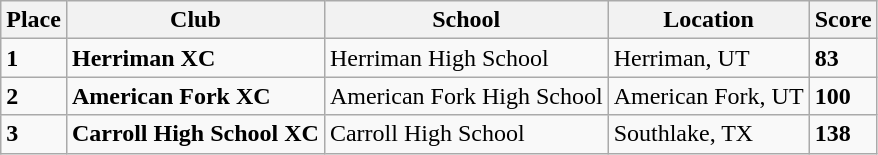<table class="wikitable">
<tr>
<th>Place</th>
<th>Club</th>
<th>School</th>
<th>Location</th>
<th>Score</th>
</tr>
<tr>
<td><strong>1</strong></td>
<td><strong>Herriman XC</strong></td>
<td>Herriman High School</td>
<td>Herriman, UT</td>
<td><strong>83</strong></td>
</tr>
<tr>
<td><strong>2</strong></td>
<td><strong>American Fork XC</strong></td>
<td>American Fork High School</td>
<td>American Fork, UT</td>
<td><strong>100</strong></td>
</tr>
<tr>
<td><strong>3</strong></td>
<td><strong>Carroll High School XC</strong></td>
<td>Carroll High School</td>
<td>Southlake, TX</td>
<td><strong>138</strong></td>
</tr>
</table>
